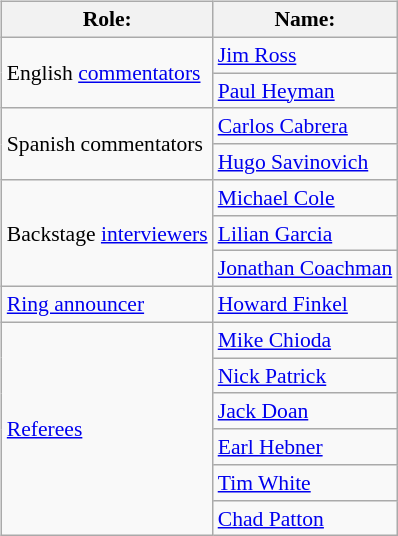<table class=wikitable style="font-size:90%; margin: 0.5em 0 0.5em 1em; float: right; clear: right;">
<tr>
<th>Role:</th>
<th>Name:</th>
</tr>
<tr>
<td rowspan=2>English <a href='#'>commentators</a></td>
<td><a href='#'>Jim Ross</a></td>
</tr>
<tr>
<td><a href='#'>Paul Heyman</a></td>
</tr>
<tr>
<td rowspan=2>Spanish commentators</td>
<td><a href='#'>Carlos Cabrera</a></td>
</tr>
<tr>
<td><a href='#'>Hugo Savinovich</a></td>
</tr>
<tr>
<td rowspan=3>Backstage <a href='#'>interviewers</a></td>
<td><a href='#'>Michael Cole</a></td>
</tr>
<tr>
<td><a href='#'>Lilian Garcia</a></td>
</tr>
<tr>
<td><a href='#'>Jonathan Coachman</a></td>
</tr>
<tr>
<td><a href='#'>Ring announcer</a></td>
<td><a href='#'>Howard Finkel</a></td>
</tr>
<tr>
<td rowspan=6><a href='#'>Referees</a></td>
<td><a href='#'>Mike Chioda</a></td>
</tr>
<tr>
<td><a href='#'>Nick Patrick</a></td>
</tr>
<tr>
<td><a href='#'>Jack Doan</a></td>
</tr>
<tr>
<td><a href='#'>Earl Hebner</a></td>
</tr>
<tr>
<td><a href='#'>Tim White</a></td>
</tr>
<tr>
<td><a href='#'>Chad Patton</a></td>
</tr>
</table>
